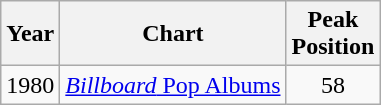<table class="wikitable">
<tr>
<th>Year</th>
<th>Chart</th>
<th>Peak<br>Position</th>
</tr>
<tr>
<td>1980</td>
<td><a href='#'><em>Billboard</em> Pop Albums</a></td>
<td style="text-align:center;">58</td>
</tr>
</table>
